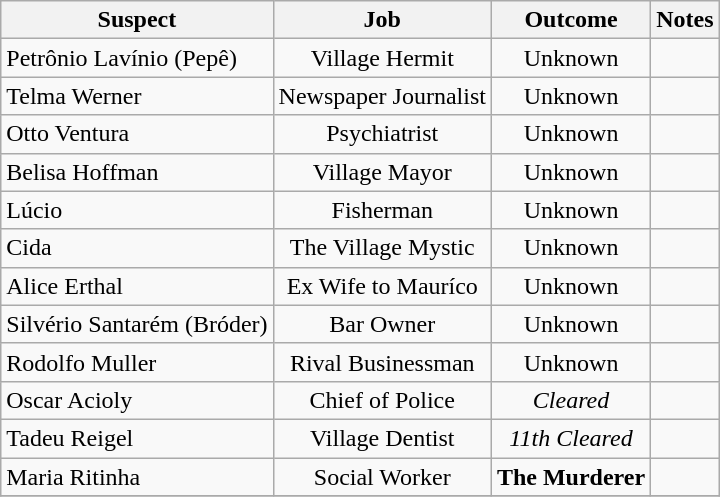<table class="wikitable">
<tr>
<th>Suspect</th>
<th>Job</th>
<th>Outcome</th>
<th>Notes</th>
</tr>
<tr>
<td>Petrônio Lavínio (Pepê)</td>
<td align="center">Village Hermit</td>
<td align="center">Unknown</td>
<td align="center"></td>
</tr>
<tr>
<td>Telma Werner</td>
<td align="center">Newspaper Journalist</td>
<td align="center">Unknown</td>
<td align="center"></td>
</tr>
<tr>
<td>Otto Ventura</td>
<td align="center">Psychiatrist</td>
<td align="center">Unknown</td>
<td align="center"></td>
</tr>
<tr>
<td>Belisa Hoffman</td>
<td align="center">Village Mayor</td>
<td align="center">Unknown</td>
<td align="center"></td>
</tr>
<tr>
<td>Lúcio</td>
<td align="center">Fisherman</td>
<td align="center">Unknown</td>
<td align="center"></td>
</tr>
<tr>
<td>Cida</td>
<td align="center">The Village Mystic</td>
<td align="center">Unknown</td>
<td align="center"></td>
</tr>
<tr>
<td>Alice Erthal</td>
<td align="center">Ex Wife to Mauríco</td>
<td align="center">Unknown</td>
<td align="center"></td>
</tr>
<tr>
<td>Silvério Santarém (Bróder)</td>
<td align="center">Bar Owner</td>
<td align="center">Unknown</td>
<td align="center"></td>
</tr>
<tr>
<td>Rodolfo Muller</td>
<td align="center">Rival Businessman</td>
<td align="center">Unknown</td>
<td align="center"></td>
</tr>
<tr>
<td>Oscar Acioly</td>
<td align="center">Chief of Police</td>
<td align="center"><em>Cleared</em></td>
<td align="center"></td>
</tr>
<tr>
<td>Tadeu Reigel</td>
<td align="center">Village Dentist</td>
<td align="center"><em>11th Cleared</em></td>
<td align="center"></td>
</tr>
<tr>
<td>Maria Ritinha</td>
<td align="center">Social Worker</td>
<td align="center"><strong>The Murderer</strong></td>
<td align="center"></td>
</tr>
<tr>
</tr>
</table>
